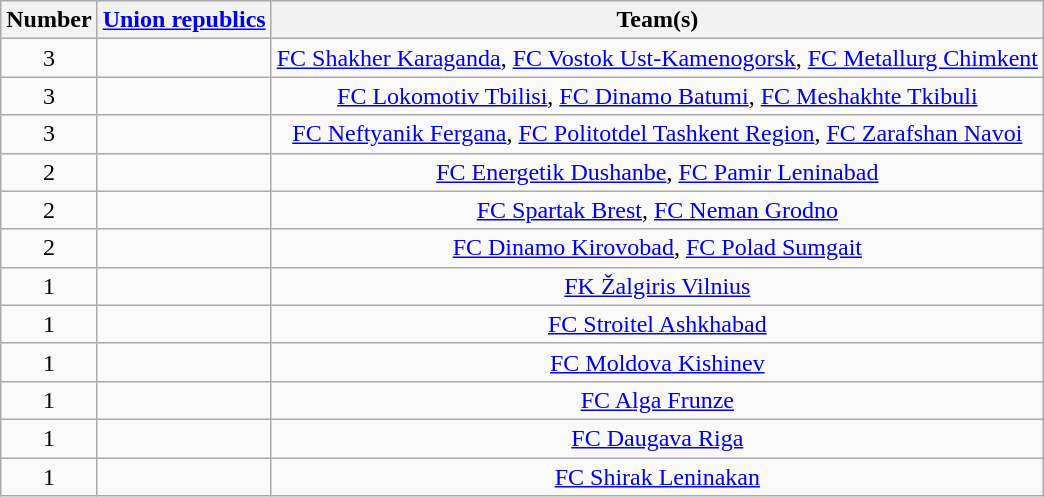<table class="wikitable" style="text-align:center">
<tr>
<th>Number</th>
<th><a href='#'>Union republics</a></th>
<th>Team(s)</th>
</tr>
<tr>
<td rowspan="1">3</td>
<td align="left"></td>
<td><a href='#'>FC Shakher Karaganda</a>, <a href='#'>FC Vostok Ust-Kamenogorsk</a>, <a href='#'>FC Metallurg Chimkent</a></td>
</tr>
<tr>
<td rowspan="1">3</td>
<td align="left"></td>
<td><a href='#'>FC Lokomotiv Tbilisi</a>, <a href='#'>FC Dinamo Batumi</a>, <a href='#'>FC Meshakhte Tkibuli</a></td>
</tr>
<tr>
<td rowspan="1">3</td>
<td align="left"></td>
<td><a href='#'>FC Neftyanik Fergana</a>, <a href='#'>FC Politotdel Tashkent Region</a>, <a href='#'>FC Zarafshan Navoi</a></td>
</tr>
<tr>
<td rowspan="1">2</td>
<td align="left"></td>
<td><a href='#'>FC Energetik Dushanbe</a>, <a href='#'>FC Pamir Leninabad</a></td>
</tr>
<tr>
<td rowspan="1">2</td>
<td align="left"></td>
<td><a href='#'>FC Spartak Brest</a>, <a href='#'>FC Neman Grodno</a></td>
</tr>
<tr>
<td rowspan="1">2</td>
<td align="left"></td>
<td><a href='#'>FC Dinamo Kirovobad</a>, <a href='#'>FC Polad Sumgait</a></td>
</tr>
<tr>
<td rowspan="1">1</td>
<td align="left"></td>
<td><a href='#'>FK Žalgiris Vilnius</a></td>
</tr>
<tr>
<td rowspan="1">1</td>
<td align="left"></td>
<td><a href='#'>FC Stroitel Ashkhabad</a></td>
</tr>
<tr>
<td rowspan="1">1</td>
<td align="left"></td>
<td><a href='#'>FC Moldova Kishinev</a></td>
</tr>
<tr>
<td rowspan="1">1</td>
<td align="left"></td>
<td><a href='#'>FC Alga Frunze</a></td>
</tr>
<tr>
<td rowspan="1">1</td>
<td align="left"></td>
<td><a href='#'>FC Daugava Riga</a></td>
</tr>
<tr>
<td rowspan="1">1</td>
<td align="left"></td>
<td><a href='#'>FC Shirak Leninakan</a></td>
</tr>
</table>
